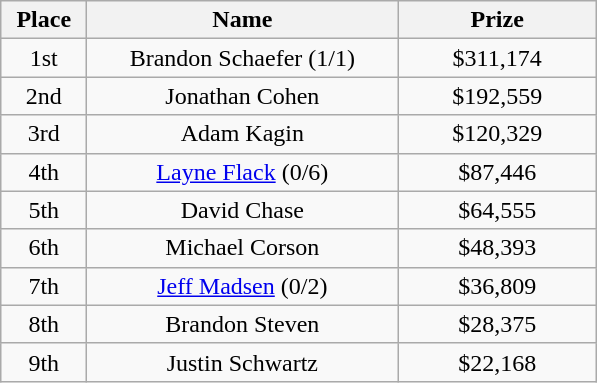<table class="wikitable">
<tr>
<th width="50">Place</th>
<th width="200">Name</th>
<th width="125">Prize</th>
</tr>
<tr>
<td align = "center">1st</td>
<td align = "center">Brandon Schaefer (1/1)</td>
<td align = "center">$311,174</td>
</tr>
<tr>
<td align = "center">2nd</td>
<td align = "center">Jonathan Cohen</td>
<td align = "center">$192,559</td>
</tr>
<tr>
<td align = "center">3rd</td>
<td align = "center">Adam Kagin</td>
<td align = "center">$120,329</td>
</tr>
<tr>
<td align = "center">4th</td>
<td align = "center"><a href='#'>Layne Flack</a> (0/6)</td>
<td align = "center">$87,446</td>
</tr>
<tr>
<td align = "center">5th</td>
<td align = "center">David Chase</td>
<td align = "center">$64,555</td>
</tr>
<tr>
<td align = "center">6th</td>
<td align = "center">Michael Corson</td>
<td align = "center">$48,393</td>
</tr>
<tr>
<td align = "center">7th</td>
<td align = "center"><a href='#'>Jeff Madsen</a> (0/2)</td>
<td align = "center">$36,809</td>
</tr>
<tr>
<td align = "center">8th</td>
<td align = "center">Brandon Steven</td>
<td align = "center">$28,375</td>
</tr>
<tr>
<td align = "center">9th</td>
<td align = "center">Justin Schwartz</td>
<td align = "center">$22,168</td>
</tr>
</table>
